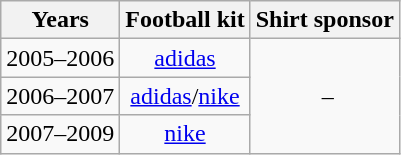<table class="wikitable" style="text-align: center">
<tr>
<th>Years</th>
<th>Football kit</th>
<th>Shirt sponsor</th>
</tr>
<tr>
<td>2005–2006</td>
<td><a href='#'>adidas</a></td>
<td rowspan=3> –</td>
</tr>
<tr>
<td>2006–2007</td>
<td><a href='#'>adidas</a>/<a href='#'>nike</a></td>
</tr>
<tr>
<td>2007–2009</td>
<td><a href='#'>nike</a></td>
</tr>
</table>
